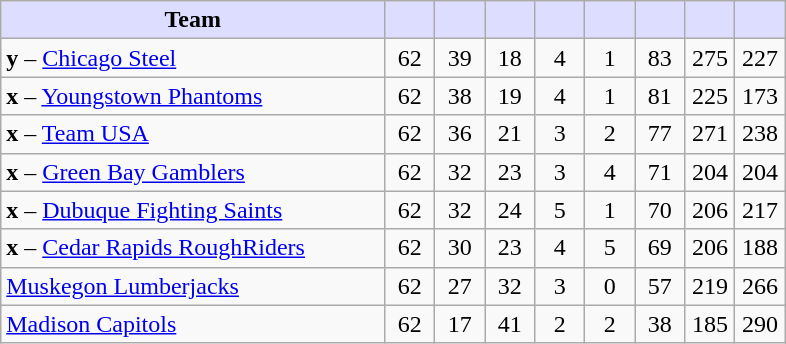<table class="wikitable" style="text-align:center">
<tr>
<th style="background:#ddf; width:46%;">Team</th>
<th style="background:#ddf; width:6%;"></th>
<th style="background:#ddf; width:6%;"></th>
<th style="background:#ddf; width:6%;"></th>
<th style="background:#ddf; width:6%;"></th>
<th style="background:#ddf; width:6%;"></th>
<th style="background:#ddf; width:6%;"></th>
<th style="background:#ddf; width:6%;"></th>
<th style="background:#ddf; width:6%;"></th>
</tr>
<tr>
<td align=left><strong>y</strong> – <a href='#'>Chicago Steel</a></td>
<td>62</td>
<td>39</td>
<td>18</td>
<td>4</td>
<td>1</td>
<td>83</td>
<td>275</td>
<td>227</td>
</tr>
<tr>
<td align=left><strong>x</strong> – <a href='#'>Youngstown Phantoms</a></td>
<td>62</td>
<td>38</td>
<td>19</td>
<td>4</td>
<td>1</td>
<td>81</td>
<td>225</td>
<td>173</td>
</tr>
<tr>
<td align=left><strong>x</strong> – <a href='#'>Team USA</a></td>
<td>62</td>
<td>36</td>
<td>21</td>
<td>3</td>
<td>2</td>
<td>77</td>
<td>271</td>
<td>238</td>
</tr>
<tr>
<td align=left><strong>x</strong> – <a href='#'>Green Bay Gamblers</a></td>
<td>62</td>
<td>32</td>
<td>23</td>
<td>3</td>
<td>4</td>
<td>71</td>
<td>204</td>
<td>204</td>
</tr>
<tr>
<td align=left><strong>x</strong> – <a href='#'>Dubuque Fighting Saints</a></td>
<td>62</td>
<td>32</td>
<td>24</td>
<td>5</td>
<td>1</td>
<td>70</td>
<td>206</td>
<td>217</td>
</tr>
<tr>
<td align=left><strong>x</strong> – <a href='#'>Cedar Rapids RoughRiders</a></td>
<td>62</td>
<td>30</td>
<td>23</td>
<td>4</td>
<td>5</td>
<td>69</td>
<td>206</td>
<td>188</td>
</tr>
<tr>
<td align=left><a href='#'>Muskegon Lumberjacks</a></td>
<td>62</td>
<td>27</td>
<td>32</td>
<td>3</td>
<td>0</td>
<td>57</td>
<td>219</td>
<td>266</td>
</tr>
<tr>
<td align=left><a href='#'>Madison Capitols</a></td>
<td>62</td>
<td>17</td>
<td>41</td>
<td>2</td>
<td>2</td>
<td>38</td>
<td>185</td>
<td>290</td>
</tr>
</table>
